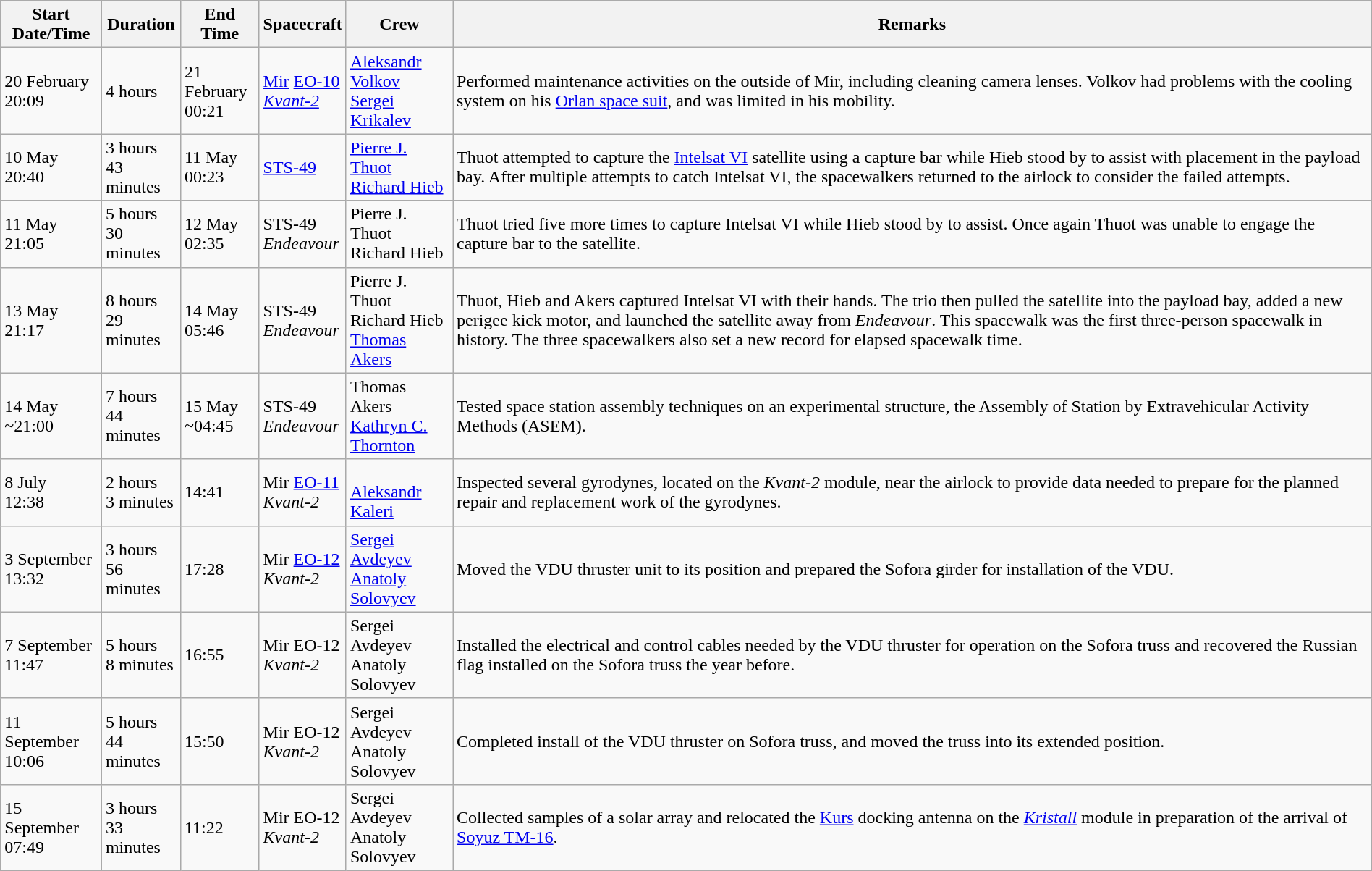<table class="wikitable" width="100%">
<tr>
<th>Start Date/Time</th>
<th>Duration</th>
<th>End Time</th>
<th>Spacecraft</th>
<th>Crew</th>
<th>Remarks</th>
</tr>
<tr>
<td>20 February<br>20:09</td>
<td>4 hours<br></td>
<td>21 February<br>00:21</td>
<td><a href='#'>Mir</a> <a href='#'>EO-10</a><br><em><a href='#'>Kvant-2</a></em></td>
<td><a href='#'>Aleksandr Volkov</a><br><a href='#'>Sergei Krikalev</a></td>
<td>Performed maintenance activities on the outside of Mir, including cleaning camera lenses. Volkov had problems with the cooling system on his <a href='#'>Orlan space suit</a>, and was limited in his mobility.</td>
</tr>
<tr>
<td>10 May<br>20:40</td>
<td>3 hours<br>43 minutes</td>
<td>11 May<br>00:23</td>
<td><a href='#'>STS-49</a><br></td>
<td><a href='#'>Pierre J. Thuot</a><br><a href='#'>Richard Hieb</a></td>
<td>Thuot attempted to capture the <a href='#'>Intelsat VI</a> satellite using a capture bar while Hieb stood by to assist with placement in the payload bay. After multiple attempts to catch Intelsat VI, the spacewalkers returned to the airlock to consider the failed attempts.</td>
</tr>
<tr>
<td>11 May<br>21:05</td>
<td>5 hours<br>30 minutes</td>
<td>12 May<br>02:35</td>
<td>STS-49<br><em>Endeavour</em></td>
<td>Pierre J. Thuot<br>Richard Hieb</td>
<td>Thuot tried five more times to capture Intelsat VI while Hieb stood by to assist. Once again Thuot was unable to engage the capture bar to the satellite.</td>
</tr>
<tr>
<td>13 May<br>21:17</td>
<td>8 hours<br>29 minutes</td>
<td>14 May<br>05:46</td>
<td>STS-49<br><em>Endeavour</em></td>
<td>Pierre J. Thuot<br>Richard Hieb<br><a href='#'>Thomas Akers</a></td>
<td>Thuot, Hieb and Akers captured Intelsat VI with their hands. The trio then pulled the satellite into the payload bay, added a new perigee kick motor, and launched the satellite away from <em>Endeavour</em>. This spacewalk was the first three-person spacewalk in history. The three spacewalkers also set a new record for elapsed spacewalk time.</td>
</tr>
<tr>
<td>14 May<br>~21:00</td>
<td>7 hours<br>44 minutes</td>
<td>15 May<br>~04:45</td>
<td>STS-49<br><em>Endeavour</em></td>
<td>Thomas Akers<br><a href='#'>Kathryn C. Thornton</a></td>
<td>Tested space station assembly techniques on an experimental structure, the Assembly of Station by Extravehicular Activity Methods (ASEM).</td>
</tr>
<tr>
<td>8 July<br>12:38</td>
<td>2 hours<br>3 minutes</td>
<td>14:41</td>
<td>Mir <a href='#'>EO-11</a><br><em>Kvant-2</em></td>
<td><br><a href='#'>Aleksandr Kaleri</a></td>
<td>Inspected several gyrodynes, located on the <em>Kvant-2</em> module, near the airlock to provide data needed to prepare for the planned repair and replacement work of the gyrodynes.</td>
</tr>
<tr>
<td>3 September<br>13:32</td>
<td>3 hours<br>56 minutes</td>
<td>17:28</td>
<td>Mir <a href='#'>EO-12</a><br><em>Kvant-2</em></td>
<td><a href='#'>Sergei Avdeyev</a><br><a href='#'>Anatoly Solovyev</a></td>
<td>Moved the VDU thruster unit to its position and prepared the Sofora girder for installation of the VDU.</td>
</tr>
<tr>
<td>7 September<br>11:47</td>
<td>5 hours<br>8 minutes</td>
<td>16:55</td>
<td>Mir EO-12<br><em>Kvant-2</em></td>
<td>Sergei Avdeyev<br>Anatoly Solovyev</td>
<td>Installed the electrical and control cables needed by the VDU thruster for operation on the Sofora truss and recovered the Russian flag installed on the Sofora truss the year before.</td>
</tr>
<tr>
<td>11 September<br>10:06</td>
<td>5 hours<br>44 minutes</td>
<td>15:50</td>
<td>Mir EO-12<br><em>Kvant-2</em></td>
<td>Sergei Avdeyev<br>Anatoly Solovyev</td>
<td>Completed install of the VDU thruster on Sofora truss, and moved the truss into its extended position.</td>
</tr>
<tr>
<td>15 September<br>07:49</td>
<td>3 hours<br>33 minutes</td>
<td>11:22</td>
<td>Mir EO-12<br><em>Kvant-2</em></td>
<td>Sergei Avdeyev<br>Anatoly Solovyev</td>
<td>Collected samples of a solar array and relocated the <a href='#'>Kurs</a> docking antenna on the <em><a href='#'>Kristall</a></em> module in preparation of the arrival of <a href='#'>Soyuz TM-16</a>.</td>
</tr>
</table>
